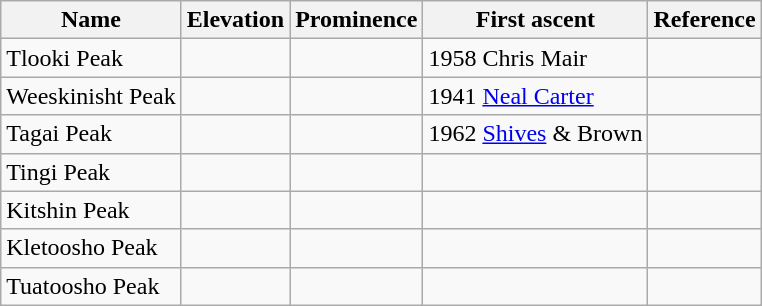<table class="wikitable">
<tr>
<th>Name</th>
<th>Elevation</th>
<th>Prominence</th>
<th>First ascent</th>
<th>Reference</th>
</tr>
<tr>
<td>Tlooki Peak</td>
<td></td>
<td></td>
<td>1958 Chris Mair</td>
<td></td>
</tr>
<tr>
<td>Weeskinisht Peak</td>
<td></td>
<td></td>
<td>1941 <a href='#'>Neal Carter</a></td>
<td></td>
</tr>
<tr>
<td>Tagai Peak</td>
<td></td>
<td></td>
<td>1962 <a href='#'>Shives</a> & Brown</td>
<td></td>
</tr>
<tr>
<td>Tingi Peak</td>
<td></td>
<td></td>
<td></td>
<td></td>
</tr>
<tr>
<td>Kitshin Peak</td>
<td></td>
<td></td>
<td></td>
<td></td>
</tr>
<tr>
<td>Kletoosho Peak</td>
<td></td>
<td></td>
<td></td>
<td></td>
</tr>
<tr>
<td>Tuatoosho Peak</td>
<td></td>
<td></td>
<td></td>
<td></td>
</tr>
</table>
